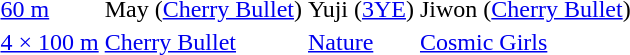<table>
<tr>
<td><a href='#'>60 m</a></td>
<td>May (<a href='#'>Cherry Bullet</a>)</td>
<td>Yuji (<a href='#'>3YE</a>)</td>
<td>Jiwon (<a href='#'>Cherry Bullet</a>)</td>
</tr>
<tr>
<td><a href='#'>4 × 100 m</a></td>
<td><a href='#'>Cherry Bullet</a></td>
<td><a href='#'>Nature</a></td>
<td><a href='#'>Cosmic Girls</a></td>
</tr>
</table>
